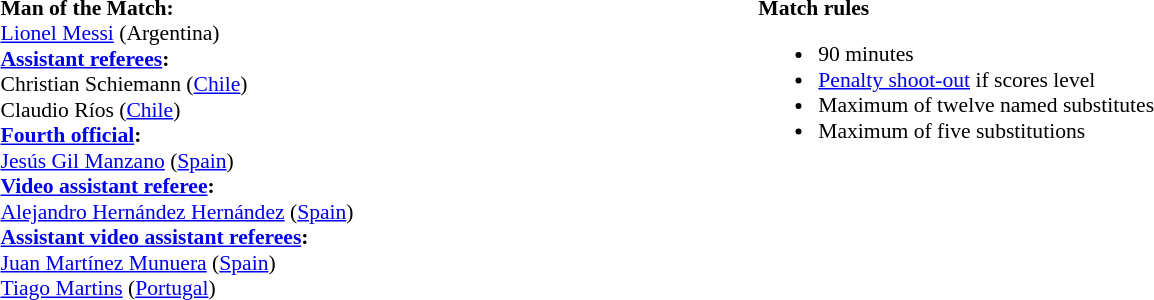<table style="width:100%; font-size:90%;">
<tr>
<td><br><strong>Man of the Match:</strong>
<br><a href='#'>Lionel Messi</a> (Argentina)<br><strong><a href='#'>Assistant referees</a>:</strong>
<br>Christian Schiemann (<a href='#'>Chile</a>)
<br>Claudio Ríos (<a href='#'>Chile</a>)
<br><strong><a href='#'>Fourth official</a>:</strong>
<br><a href='#'>Jesús Gil Manzano</a> (<a href='#'>Spain</a>)
<br><strong><a href='#'>Video assistant referee</a>:</strong>
<br><a href='#'>Alejandro Hernández Hernández</a> (<a href='#'>Spain</a>)
<br><strong><a href='#'>Assistant video assistant referees</a>:</strong>
<br><a href='#'>Juan Martínez Munuera</a> (<a href='#'>Spain</a>)
<br><a href='#'>Tiago Martins</a> (<a href='#'>Portugal</a>)</td>
<td style="width:60%; vertical-align:top;"><br><strong>Match rules</strong><ul><li>90 minutes</li><li><a href='#'>Penalty shoot-out</a> if scores level</li><li>Maximum of twelve named substitutes</li><li>Maximum of five substitutions</li></ul></td>
</tr>
</table>
